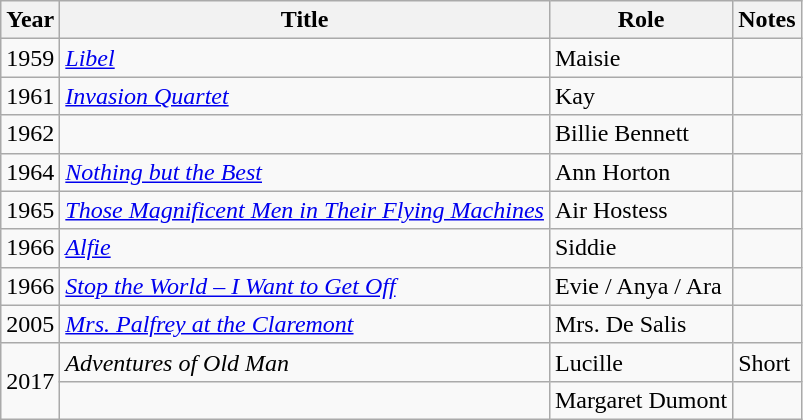<table class="wikitable sortable">
<tr>
<th>Year</th>
<th>Title</th>
<th>Role</th>
<th class="unsortable">Notes</th>
</tr>
<tr>
<td>1959</td>
<td><em><a href='#'>Libel</a></em></td>
<td>Maisie</td>
<td></td>
</tr>
<tr>
<td>1961</td>
<td><em><a href='#'>Invasion Quartet</a></em></td>
<td>Kay</td>
<td></td>
</tr>
<tr>
<td>1962</td>
<td><em></em></td>
<td>Billie Bennett</td>
<td></td>
</tr>
<tr>
<td>1964</td>
<td><em><a href='#'>Nothing but the Best</a></em></td>
<td>Ann Horton</td>
<td></td>
</tr>
<tr>
<td>1965</td>
<td><em><a href='#'>Those Magnificent Men in Their Flying Machines</a></em></td>
<td>Air Hostess</td>
<td></td>
</tr>
<tr>
<td>1966</td>
<td><em><a href='#'>Alfie</a></em></td>
<td>Siddie</td>
<td></td>
</tr>
<tr>
<td>1966</td>
<td><em><a href='#'>Stop the World – I Want to Get Off</a></em></td>
<td>Evie / Anya / Ara</td>
<td></td>
</tr>
<tr>
<td>2005</td>
<td><em><a href='#'>Mrs. Palfrey at the Claremont</a></em></td>
<td>Mrs. De Salis</td>
<td></td>
</tr>
<tr>
<td rowspan=2>2017</td>
<td><em>Adventures of Old Man</em></td>
<td>Lucille</td>
<td>Short</td>
</tr>
<tr>
<td><em></em></td>
<td>Margaret Dumont</td>
<td></td>
</tr>
</table>
